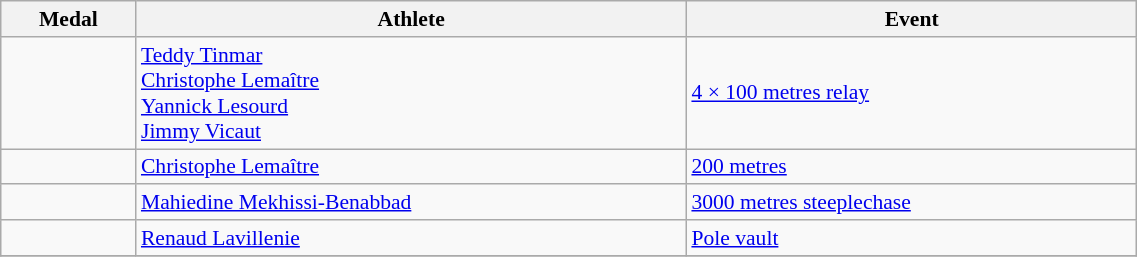<table class="wikitable" style="font-size:90%" width=60%>
<tr>
<th>Medal</th>
<th>Athlete</th>
<th>Event</th>
</tr>
<tr>
<td></td>
<td><a href='#'>Teddy Tinmar</a><br><a href='#'>Christophe Lemaître</a><br><a href='#'>Yannick Lesourd</a><br><a href='#'>Jimmy Vicaut</a><br></td>
<td><a href='#'>4 × 100 metres relay</a></td>
</tr>
<tr>
<td></td>
<td><a href='#'>Christophe Lemaître</a></td>
<td><a href='#'>200 metres</a></td>
</tr>
<tr>
<td></td>
<td><a href='#'>Mahiedine Mekhissi-Benabbad</a></td>
<td><a href='#'>3000 metres steeplechase</a></td>
</tr>
<tr>
<td></td>
<td><a href='#'>Renaud Lavillenie</a></td>
<td><a href='#'>Pole vault</a></td>
</tr>
<tr>
</tr>
</table>
